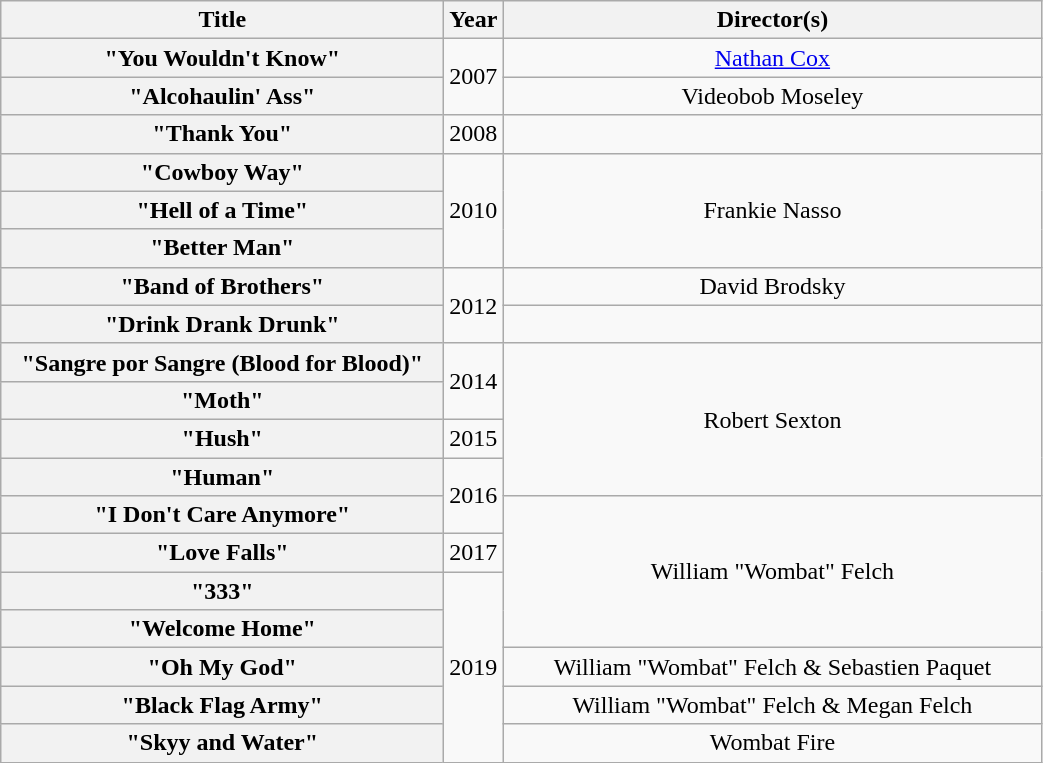<table class="wikitable plainrowheaders" style="text-align:center;">
<tr>
<th scope="col" style="width:18em;">Title</th>
<th scope="col">Year</th>
<th scope="col" style="width:22em;">Director(s)</th>
</tr>
<tr>
<th scope="row">"You Wouldn't Know"</th>
<td rowspan="2">2007</td>
<td><a href='#'>Nathan Cox</a></td>
</tr>
<tr>
<th scope="row">"Alcohaulin' Ass"</th>
<td>Videobob Moseley</td>
</tr>
<tr>
<th scope="row">"Thank You"</th>
<td>2008</td>
<td></td>
</tr>
<tr>
<th scope="row">"Cowboy Way"</th>
<td rowspan="3">2010</td>
<td rowspan="3">Frankie Nasso</td>
</tr>
<tr>
<th scope="row">"Hell of a Time"</th>
</tr>
<tr>
<th scope="row">"Better Man"</th>
</tr>
<tr>
<th scope="row">"Band of Brothers"</th>
<td rowspan="2">2012</td>
<td>David Brodsky</td>
</tr>
<tr>
<th scope="row">"Drink Drank Drunk"</th>
<td></td>
</tr>
<tr>
<th scope="row">"Sangre por Sangre (Blood for Blood)"</th>
<td rowspan="2">2014</td>
<td rowspan="4">Robert Sexton</td>
</tr>
<tr>
<th scope="row">"Moth"</th>
</tr>
<tr>
<th scope="row">"Hush"</th>
<td>2015</td>
</tr>
<tr>
<th scope="row">"Human"</th>
<td rowspan="2">2016</td>
</tr>
<tr>
<th scope="row">"I Don't Care Anymore"</th>
<td rowspan="4">William "Wombat" Felch</td>
</tr>
<tr>
<th scope="row">"Love Falls"</th>
<td>2017</td>
</tr>
<tr>
<th scope="row">"333"</th>
<td rowspan="5">2019</td>
</tr>
<tr>
<th scope="row">"Welcome Home"</th>
</tr>
<tr>
<th scope="row">"Oh My God"</th>
<td>William "Wombat" Felch & Sebastien Paquet</td>
</tr>
<tr>
<th scope="row">"Black Flag Army"</th>
<td>William "Wombat" Felch & Megan Felch</td>
</tr>
<tr>
<th scope="row">"Skyy and Water"</th>
<td>Wombat Fire</td>
</tr>
</table>
